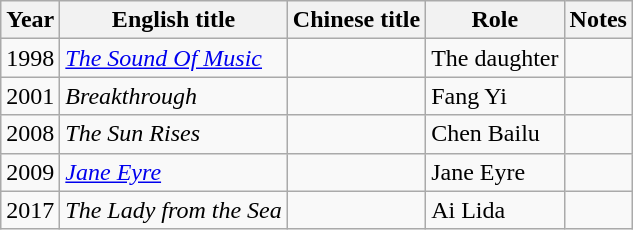<table class="wikitable">
<tr>
<th>Year</th>
<th>English title</th>
<th>Chinese title</th>
<th>Role</th>
<th>Notes</th>
</tr>
<tr>
<td>1998</td>
<td><em><a href='#'>The Sound Of Music</a></em></td>
<td></td>
<td>The daughter</td>
<td></td>
</tr>
<tr>
<td>2001</td>
<td><em>Breakthrough</em></td>
<td></td>
<td>Fang Yi</td>
<td></td>
</tr>
<tr>
<td>2008</td>
<td><em>The Sun Rises</em></td>
<td></td>
<td>Chen Bailu</td>
<td></td>
</tr>
<tr>
<td>2009</td>
<td><em><a href='#'>Jane Eyre</a></em></td>
<td></td>
<td>Jane Eyre</td>
<td></td>
</tr>
<tr>
<td>2017</td>
<td><em>The Lady from the Sea</em></td>
<td></td>
<td>Ai Lida</td>
<td></td>
</tr>
</table>
